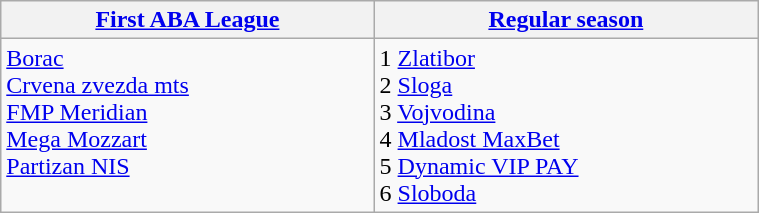<table class=wikitable width=40%>
<tr>
<th width=13%><a href='#'>First ABA League</a></th>
<th width=13%><a href='#'>Regular season</a></th>
</tr>
<tr valign=top>
<td><a href='#'>Borac</a><br><a href='#'>Crvena zvezda mts</a><br><a href='#'>FMP Meridian</a><br> <a href='#'>Mega Mozzart</a><br><a href='#'>Partizan NIS</a><br></td>
<td>1 <a href='#'>Zlatibor</a><br>2 <a href='#'>Sloga</a><br>3 <a href='#'>Vojvodina</a><br>4 <a href='#'>Mladost MaxBet</a> <br> 5 <a href='#'>Dynamic VIP PAY</a> <br>6 <a href='#'>Sloboda</a></td>
</tr>
</table>
